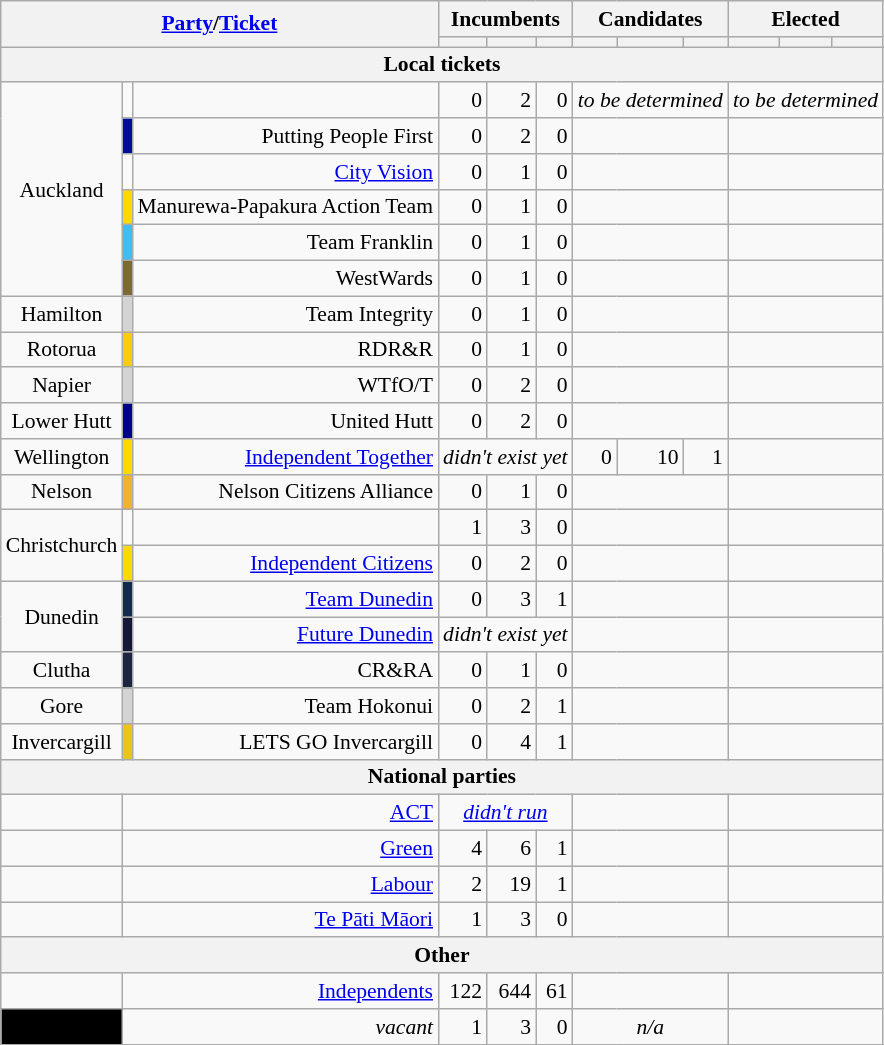<table class="wikitable sortable" style="text-align:right;font-size:90%">
<tr>
<th rowspan="2" colspan="4"><a href='#'>Party</a>/<a href='#'>Ticket</a></th>
<th colspan="3">Incumbents</th>
<th colspan="3">Candidates</th>
<th colspan="3">Elected</th>
</tr>
<tr>
<th></th>
<th></th>
<th></th>
<th></th>
<th></th>
<th></th>
<th></th>
<th></th>
<th></th>
</tr>
<tr>
<th colspan="13">Local tickets</th>
</tr>
<tr>
<td colspan="2" rowspan="6" style="text-align:center">Auckland</td>
<td></td>
<td></td>
<td>0</td>
<td>2</td>
<td>0</td>
<td colspan="3" style="text-align:center"><em>to be determined</em></td>
<td colspan="3" style="text-align:center"><em>to be determined</em></td>
</tr>
<tr>
<td style="background:#000f99"></td>
<td>Putting People First</td>
<td>0</td>
<td>2</td>
<td>0</td>
<td colspan="3"></td>
<td colspan="3"></td>
</tr>
<tr>
<td></td>
<td><a href='#'>City Vision</a></td>
<td>0</td>
<td>1</td>
<td>0</td>
<td colspan="3"></td>
<td colspan="3"></td>
</tr>
<tr>
<td style="background:#ffd700"></td>
<td>Manurewa-Papakura Action Team</td>
<td>0</td>
<td>1</td>
<td>0</td>
<td colspan="3"></td>
<td colspan="3"></td>
</tr>
<tr>
<td style="background:#40bdf2"></td>
<td>Team Franklin</td>
<td>0</td>
<td>1</td>
<td>0</td>
<td colspan="3"></td>
<td colspan="3"></td>
</tr>
<tr>
<td style="background:#7d6b2d"></td>
<td>WestWards</td>
<td>0</td>
<td>1</td>
<td>0</td>
<td colspan="3"></td>
<td colspan="3"></td>
</tr>
<tr>
<td style="text-align:center" colspan="2">Hamilton</td>
<td style="background:lightgrey"></td>
<td>Team Integrity</td>
<td>0</td>
<td>1</td>
<td>0</td>
<td colspan="3"></td>
<td colspan="3"></td>
</tr>
<tr>
<td style="text-align:center" colspan="2">Rotorua</td>
<td style="background:#facb0e"></td>
<td>RDR&R</td>
<td>0</td>
<td>1</td>
<td>0</td>
<td colspan="3"></td>
<td colspan="3"></td>
</tr>
<tr>
<td style="text-align:center" colspan="2">Napier</td>
<td style="background:lightgrey"></td>
<td>WTfO/T</td>
<td>0</td>
<td>2</td>
<td>0</td>
<td colspan="3"></td>
<td colspan="3"></td>
</tr>
<tr>
<td style="text-align:center" colspan="2">Lower Hutt</td>
<td style="background:darkblue"></td>
<td>United Hutt</td>
<td>0</td>
<td>2</td>
<td>0</td>
<td colspan="3"></td>
<td colspan="3"></td>
</tr>
<tr>
<td style="text-align:center" colspan="2">Wellington</td>
<td style="background:gold"></td>
<td><a href='#'>Independent Together</a></td>
<td colspan="3" style="text-align:center"><em>didn't exist yet</em></td>
<td>0</td>
<td>10</td>
<td>1</td>
<td colspan="3"></td>
</tr>
<tr>
<td style="text-align:center" colspan="2">Nelson</td>
<td style="background:#efb32e"></td>
<td>Nelson Citizens Alliance</td>
<td>0</td>
<td>1</td>
<td>0</td>
<td colspan="3"></td>
<td colspan="3"></td>
</tr>
<tr>
<td style="text-align:center" rowspan="2" colspan="2">Christchurch</td>
<td></td>
<td></td>
<td>1</td>
<td>3</td>
<td>0</td>
<td colspan="3"></td>
<td colspan="3"></td>
</tr>
<tr>
<td style="background:#fad900"></td>
<td><a href='#'>Independent Citizens</a></td>
<td>0</td>
<td>2</td>
<td>0</td>
<td colspan="3"></td>
<td colspan="3"></td>
</tr>
<tr>
<td style="text-align:center" rowspan="2" colspan="2">Dunedin</td>
<td style="background:#132b4d"></td>
<td><a href='#'>Team Dunedin</a></td>
<td>0</td>
<td>3</td>
<td>1</td>
<td colspan="3"></td>
<td colspan="3"></td>
</tr>
<tr>
<td style="background:#161736ff"></td>
<td><a href='#'>Future Dunedin</a></td>
<td colspan="3" style="text-align:center"><em>didn't exist yet</em></td>
<td colspan="3"></td>
<td colspan="3"></td>
</tr>
<tr>
<td style="text-align:center" colspan="2">Clutha</td>
<td style="background:#1c2640"></td>
<td>CR&RA</td>
<td>0</td>
<td>1</td>
<td>0</td>
<td colspan="3"></td>
<td colspan="3"></td>
</tr>
<tr>
<td style="text-align:center" colspan="2">Gore</td>
<td style="background:lightgrey"></td>
<td>Team Hokonui</td>
<td>0</td>
<td>2</td>
<td>1</td>
<td colspan="3"></td>
<td colspan="3"></td>
</tr>
<tr>
<td style="text-align:center" colspan="2">Invercargill</td>
<td style="background:#ebc415"></td>
<td>LETS GO Invercargill</td>
<td>0</td>
<td>4</td>
<td>1</td>
<td colspan="3"></td>
<td colspan="3"></td>
</tr>
<tr>
<th colspan="13">National parties</th>
</tr>
<tr>
<td></td>
<td colspan="3"><a href='#'>ACT</a></td>
<td colspan="3" style="text-align:center"><em><a href='#'>didn't run</a></em></td>
<td colspan="3"></td>
<td colspan="3"></td>
</tr>
<tr>
<td></td>
<td colspan="3"><a href='#'>Green</a></td>
<td>4</td>
<td>6</td>
<td>1</td>
<td colspan="3"></td>
<td colspan="3"></td>
</tr>
<tr>
<td></td>
<td colspan="3"><a href='#'>Labour</a></td>
<td>2</td>
<td>19</td>
<td>1</td>
<td colspan="3"></td>
<td colspan="3"></td>
</tr>
<tr>
<td></td>
<td colspan="3"><a href='#'>Te Pāti Māori</a></td>
<td>1</td>
<td>3</td>
<td>0</td>
<td colspan="3"></td>
<td colspan="3"></td>
</tr>
<tr>
<th colspan="13">Other</th>
</tr>
<tr>
<td></td>
<td colspan="3"><a href='#'>Independents</a></td>
<td>122</td>
<td>644</td>
<td>61</td>
<td colspan="3"></td>
<td colspan="3"></td>
</tr>
<tr>
<td style="background:black"></td>
<td colspan="3"><em>vacant</em></td>
<td>1</td>
<td>3</td>
<td>0</td>
<td colspan="3" style="text-align:center"><em>n/a</em></td>
<td colspan="3"></td>
</tr>
<tr>
</tr>
</table>
